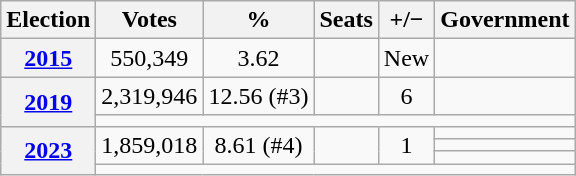<table class="wikitable" style="text-align:center;">
<tr>
<th>Election</th>
<th>Votes</th>
<th>%</th>
<th>Seats</th>
<th>+/−</th>
<th>Government</th>
</tr>
<tr>
<th><a href='#'>2015</a></th>
<td>550,349</td>
<td>3.62 </td>
<td></td>
<td>New</td>
<td></td>
</tr>
<tr>
<th rowspan="2"><a href='#'>2019</a></th>
<td>2,319,946</td>
<td>12.56 (#3)</td>
<td></td>
<td> 6</td>
<td></td>
</tr>
<tr>
<td colspan="5"></td>
</tr>
<tr>
<th rowspan="4"><a href='#'>2023</a></th>
<td rowspan="3">1,859,018</td>
<td rowspan="3">8.61 (#4)</td>
<td rowspan="3"></td>
<td rowspan="3"> 1</td>
<td></td>
</tr>
<tr>
<td> </td>
</tr>
<tr>
<td> </td>
</tr>
<tr>
<td colspan="5"></td>
</tr>
</table>
